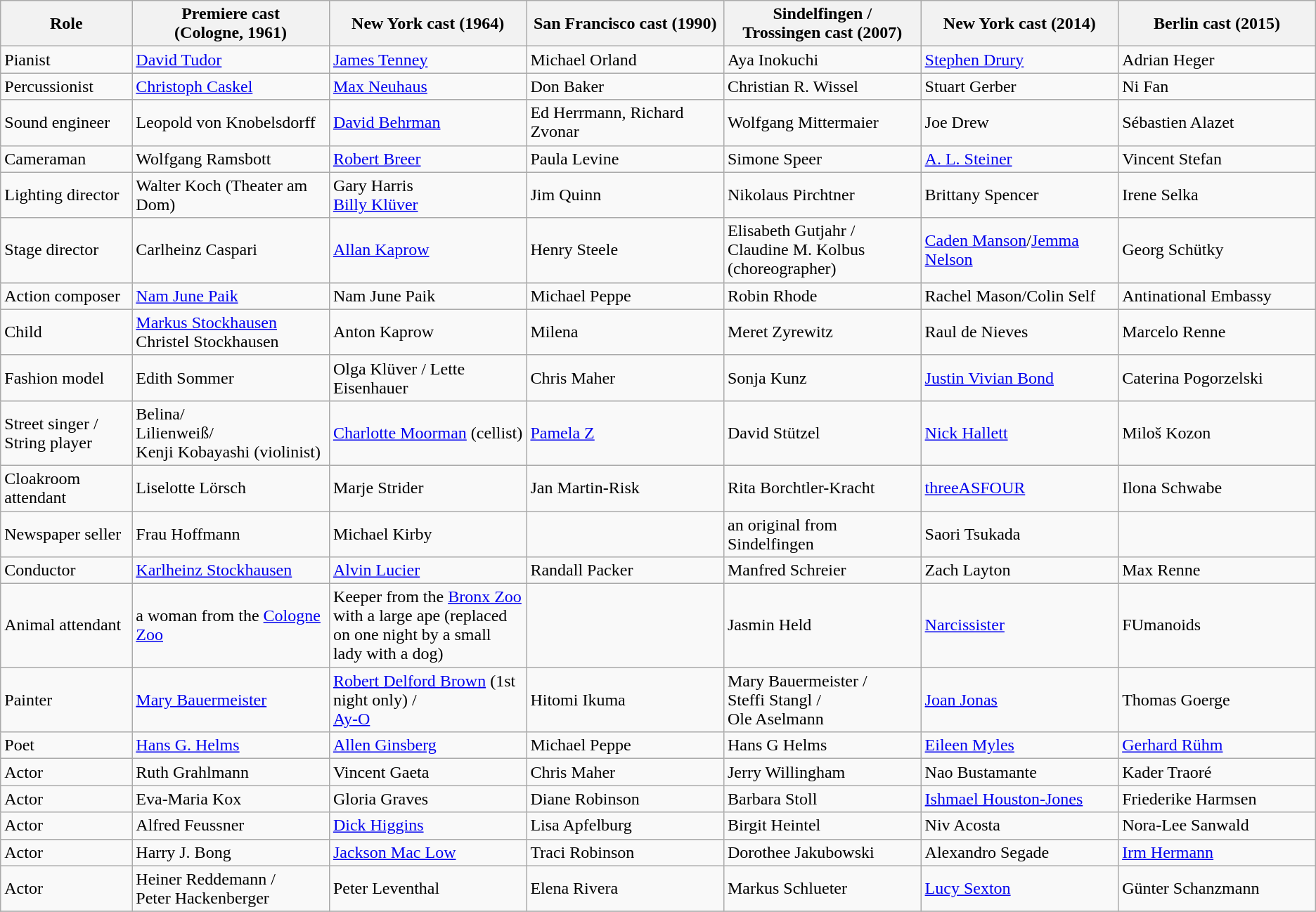<table class="wikitable">
<tr>
<th style="width:10%;">Role</th>
<th style="width:15%;">Premiere cast<br>(Cologne, 1961)</th>
<th style="width:15%;">New York cast (1964)</th>
<th style="width:15%;">San Francisco cast (1990)</th>
<th style="width:15%;">Sindelfingen / <br>Trossingen cast (2007)</th>
<th style="width:15%;">New York cast (2014)</th>
<th style="width:15%;">Berlin cast (2015)</th>
</tr>
<tr>
<td>Pianist</td>
<td><a href='#'>David Tudor</a></td>
<td><a href='#'>James Tenney</a></td>
<td>Michael Orland</td>
<td>Aya Inokuchi</td>
<td><a href='#'>Stephen Drury</a></td>
<td>Adrian Heger</td>
</tr>
<tr>
<td>Percussionist</td>
<td><a href='#'>Christoph Caskel</a></td>
<td><a href='#'>Max Neuhaus</a></td>
<td>Don Baker</td>
<td>Christian R. Wissel</td>
<td>Stuart Gerber</td>
<td>Ni Fan</td>
</tr>
<tr>
<td>Sound engineer</td>
<td>Leopold von Knobelsdorff</td>
<td><a href='#'>David Behrman</a></td>
<td>Ed Herrmann, Richard Zvonar</td>
<td>Wolfgang Mittermaier</td>
<td>Joe Drew</td>
<td>Sébastien Alazet</td>
</tr>
<tr>
<td>Cameraman</td>
<td>Wolfgang Ramsbott</td>
<td><a href='#'>Robert Breer</a></td>
<td>Paula Levine</td>
<td>Simone Speer</td>
<td><a href='#'>A. L. Steiner</a></td>
<td>Vincent Stefan</td>
</tr>
<tr>
<td>Lighting director</td>
<td>Walter Koch (Theater am Dom)</td>
<td>Gary Harris <br> <a href='#'>Billy Klüver</a></td>
<td>Jim Quinn</td>
<td>Nikolaus Pirchtner</td>
<td>Brittany Spencer</td>
<td>Irene Selka</td>
</tr>
<tr>
<td>Stage director</td>
<td>Carlheinz Caspari</td>
<td><a href='#'>Allan Kaprow</a></td>
<td>Henry Steele</td>
<td>Elisabeth Gutjahr  / <br> Claudine M. Kolbus (choreographer)</td>
<td><a href='#'>Caden Manson</a>/<a href='#'>Jemma Nelson</a></td>
<td>Georg Schütky</td>
</tr>
<tr>
<td>Action composer</td>
<td><a href='#'>Nam June Paik</a></td>
<td>Nam June Paik</td>
<td>Michael Peppe</td>
<td>Robin Rhode</td>
<td>Rachel Mason/Colin Self</td>
<td>Antinational Embassy</td>
</tr>
<tr>
<td>Child</td>
<td><a href='#'>Markus Stockhausen</a> <br> Christel Stockhausen</td>
<td>Anton Kaprow</td>
<td>Milena</td>
<td>Meret Zyrewitz</td>
<td>Raul de Nieves</td>
<td>Marcelo Renne</td>
</tr>
<tr>
<td>Fashion model</td>
<td>Edith Sommer</td>
<td>Olga Klüver / Lette Eisenhauer</td>
<td>Chris Maher</td>
<td>Sonja Kunz</td>
<td><a href='#'>Justin Vivian Bond</a></td>
<td>Caterina Pogorzelski</td>
</tr>
<tr>
<td>Street singer / String player</td>
<td>Belina/<br>Lilienweiß/<br>Kenji Kobayashi (violinist)</td>
<td><a href='#'>Charlotte Moorman</a> (cellist)</td>
<td><a href='#'>Pamela Z</a></td>
<td>David Stützel</td>
<td><a href='#'>Nick Hallett</a></td>
<td>Miloš Kozon</td>
</tr>
<tr>
<td>Cloakroom attendant</td>
<td>Liselotte Lörsch</td>
<td>Marje Strider</td>
<td>Jan Martin-Risk</td>
<td>Rita Borchtler-Kracht</td>
<td><a href='#'>threeASFOUR</a></td>
<td>Ilona Schwabe</td>
</tr>
<tr>
<td>Newspaper seller</td>
<td>Frau Hoffmann</td>
<td>Michael Kirby</td>
<td></td>
<td>an original from Sindelfingen</td>
<td>Saori Tsukada</td>
<td></td>
</tr>
<tr>
<td>Conductor</td>
<td><a href='#'>Karlheinz Stockhausen</a></td>
<td><a href='#'>Alvin Lucier</a></td>
<td>Randall Packer</td>
<td>Manfred Schreier</td>
<td>Zach Layton</td>
<td>Max Renne</td>
</tr>
<tr>
<td>Animal attendant</td>
<td>a woman from the <a href='#'>Cologne Zoo</a></td>
<td>Keeper from the <a href='#'>Bronx Zoo</a> with a large ape (replaced on one night by a small lady with a dog)</td>
<td></td>
<td>Jasmin Held</td>
<td><a href='#'>Narcissister</a></td>
<td>FUmanoids</td>
</tr>
<tr>
<td>Painter</td>
<td><a href='#'>Mary Bauermeister</a></td>
<td><a href='#'>Robert Delford Brown</a> (1st night only) /<br><a href='#'>Ay-O</a></td>
<td>Hitomi Ikuma</td>
<td>Mary Bauermeister / <br>Steffi Stangl / <br>Ole Aselmann</td>
<td><a href='#'>Joan Jonas</a></td>
<td>Thomas Goerge</td>
</tr>
<tr>
<td>Poet</td>
<td><a href='#'>Hans G. Helms</a></td>
<td><a href='#'>Allen Ginsberg</a></td>
<td>Michael Peppe</td>
<td>Hans G Helms</td>
<td><a href='#'>Eileen Myles</a></td>
<td><a href='#'>Gerhard Rühm</a></td>
</tr>
<tr>
<td>Actor</td>
<td>Ruth Grahlmann</td>
<td>Vincent Gaeta</td>
<td>Chris Maher</td>
<td>Jerry Willingham</td>
<td>Nao Bustamante</td>
<td>Kader Traoré</td>
</tr>
<tr>
<td>Actor</td>
<td>Eva-Maria Kox</td>
<td>Gloria Graves</td>
<td>Diane Robinson</td>
<td>Barbara Stoll</td>
<td><a href='#'>Ishmael Houston-Jones</a></td>
<td>Friederike Harmsen</td>
</tr>
<tr>
<td>Actor</td>
<td>Alfred Feussner</td>
<td><a href='#'>Dick Higgins</a></td>
<td>Lisa Apfelburg</td>
<td>Birgit Heintel</td>
<td>Niv Acosta</td>
<td>Nora-Lee Sanwald</td>
</tr>
<tr>
<td>Actor</td>
<td>Harry J. Bong</td>
<td><a href='#'>Jackson Mac Low</a></td>
<td>Traci Robinson</td>
<td>Dorothee Jakubowski</td>
<td>Alexandro Segade</td>
<td><a href='#'>Irm Hermann</a></td>
</tr>
<tr>
<td>Actor</td>
<td>Heiner Reddemann /<br>Peter Hackenberger</td>
<td>Peter Leventhal</td>
<td>Elena Rivera</td>
<td>Markus Schlueter</td>
<td><a href='#'>Lucy Sexton</a></td>
<td>Günter Schanzmann</td>
</tr>
<tr>
</tr>
</table>
